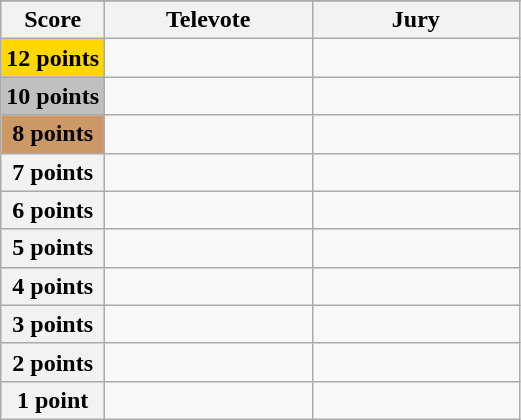<table class="wikitable">
<tr>
</tr>
<tr>
<th scope="col" width="20%">Score</th>
<th scope="col" width="40%">Televote</th>
<th scope="col" width="40%">Jury</th>
</tr>
<tr>
<th scope="row" style="background:gold">12 points</th>
<td></td>
<td></td>
</tr>
<tr>
<th scope="row" style="background:silver">10 points</th>
<td></td>
<td></td>
</tr>
<tr>
<th scope="row" style="background:#CC9966">8 points</th>
<td></td>
<td></td>
</tr>
<tr>
<th scope="row">7 points</th>
<td></td>
<td></td>
</tr>
<tr>
<th scope="row">6 points</th>
<td></td>
<td></td>
</tr>
<tr>
<th scope="row">5 points</th>
<td></td>
<td></td>
</tr>
<tr>
<th scope="row">4 points</th>
<td></td>
<td></td>
</tr>
<tr>
<th scope="row">3 points</th>
<td></td>
<td></td>
</tr>
<tr>
<th scope="row">2 points</th>
<td></td>
<td></td>
</tr>
<tr>
<th scope="row">1 point</th>
<td></td>
<td></td>
</tr>
</table>
